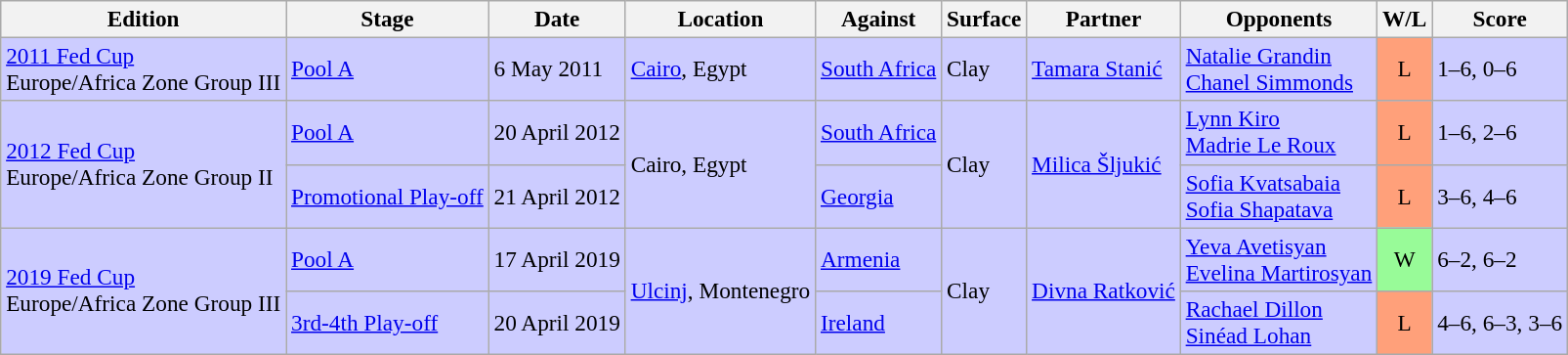<table class=wikitable style=font-size:97%>
<tr>
<th>Edition</th>
<th>Stage</th>
<th>Date</th>
<th>Location</th>
<th>Against</th>
<th>Surface</th>
<th>Partner</th>
<th>Opponents</th>
<th>W/L</th>
<th>Score</th>
</tr>
<tr style="background:#CCCCFF;">
<td><a href='#'>2011 Fed Cup</a> <br> Europe/Africa Zone Group III</td>
<td><a href='#'>Pool A</a></td>
<td>6 May 2011</td>
<td><a href='#'>Cairo</a>, Egypt</td>
<td> <a href='#'>South Africa</a></td>
<td>Clay</td>
<td><a href='#'>Tamara Stanić</a></td>
<td><a href='#'>Natalie Grandin</a> <br> <a href='#'>Chanel Simmonds</a></td>
<td style="text-align:center; background:#ffa07a;">L</td>
<td>1–6, 0–6</td>
</tr>
<tr style="background:#CCCCFF;">
<td rowspan=2><a href='#'>2012 Fed Cup</a> <br> Europe/Africa Zone Group II</td>
<td><a href='#'>Pool A</a></td>
<td>20 April 2012</td>
<td rowspan=2>Cairo, Egypt</td>
<td> <a href='#'>South Africa</a></td>
<td rowspan=2>Clay</td>
<td rowspan=2><a href='#'>Milica Šljukić</a></td>
<td><a href='#'>Lynn Kiro</a> <br> <a href='#'>Madrie Le Roux</a></td>
<td style="text-align:center; background:#ffa07a;">L</td>
<td>1–6, 2–6</td>
</tr>
<tr style="background:#CCCCFF;">
<td><a href='#'>Promotional Play-off</a></td>
<td>21 April 2012</td>
<td> <a href='#'>Georgia</a></td>
<td><a href='#'>Sofia Kvatsabaia</a> <br> <a href='#'>Sofia Shapatava</a></td>
<td style="text-align:center; background:#ffa07a;">L</td>
<td>3–6, 4–6</td>
</tr>
<tr style="background:#CCCCFF;">
<td rowspan=2><a href='#'>2019 Fed Cup</a> <br> Europe/Africa Zone Group III</td>
<td><a href='#'>Pool A</a></td>
<td>17 April 2019</td>
<td rowspan=2><a href='#'>Ulcinj</a>, Montenegro</td>
<td> <a href='#'>Armenia</a></td>
<td rowspan=2>Clay</td>
<td rowspan=2><a href='#'>Divna Ratković</a></td>
<td><a href='#'>Yeva Avetisyan</a> <br> <a href='#'>Evelina Martirosyan</a></td>
<td style="text-align:center; background:#98fb98;">W</td>
<td>6–2, 6–2</td>
</tr>
<tr style="background:#CCCCFF;">
<td><a href='#'>3rd-4th Play-off</a></td>
<td>20 April 2019</td>
<td> <a href='#'>Ireland</a></td>
<td><a href='#'>Rachael Dillon</a> <br> <a href='#'>Sinéad Lohan</a></td>
<td style="text-align:center; background:#ffa07a;">L</td>
<td>4–6, 6–3, 3–6</td>
</tr>
</table>
